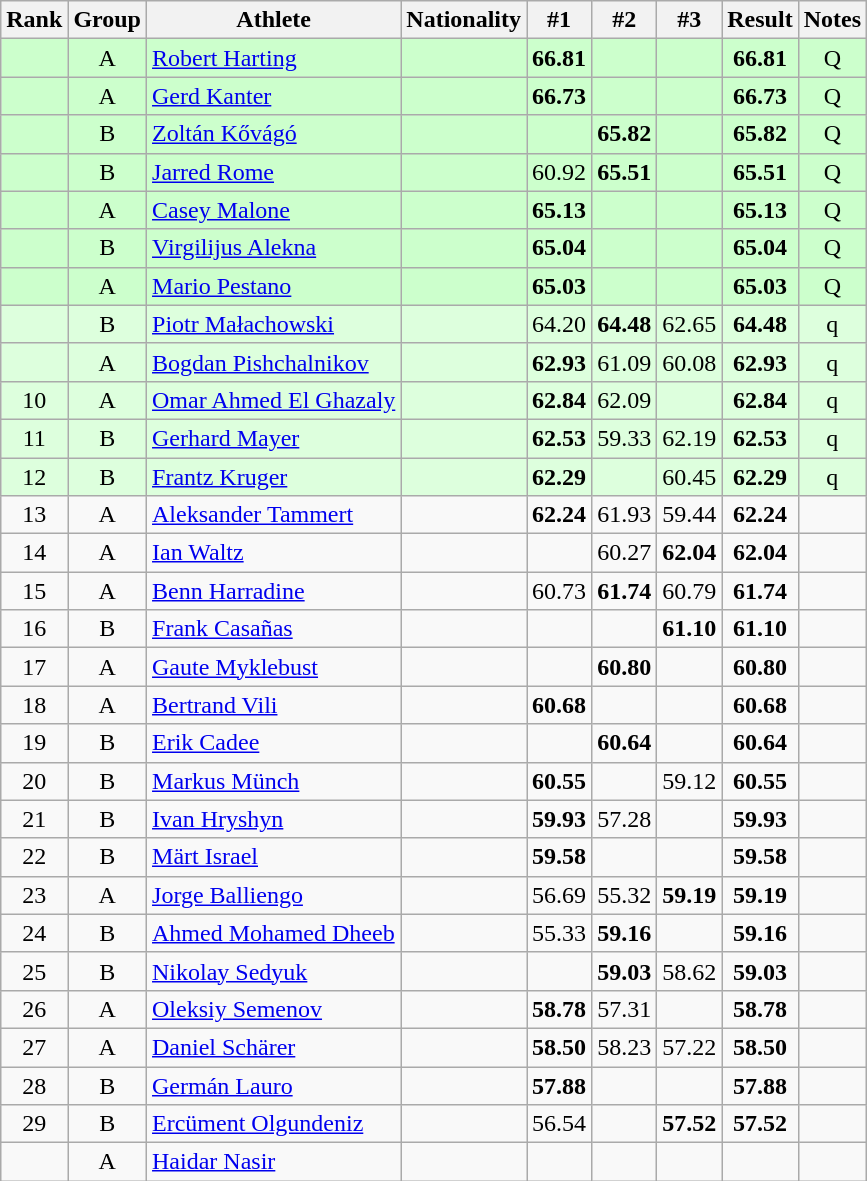<table class="wikitable sortable" style="text-align:center">
<tr>
<th>Rank</th>
<th>Group</th>
<th>Athlete</th>
<th>Nationality</th>
<th>#1</th>
<th>#2</th>
<th>#3</th>
<th>Result</th>
<th>Notes</th>
</tr>
<tr bgcolor=ccffcc>
<td></td>
<td>A</td>
<td align=left><a href='#'>Robert Harting</a></td>
<td align=left></td>
<td><strong>66.81</strong></td>
<td></td>
<td></td>
<td><strong>66.81</strong></td>
<td>Q</td>
</tr>
<tr bgcolor=ccffcc>
<td></td>
<td>A</td>
<td align=left><a href='#'>Gerd Kanter</a></td>
<td align=left></td>
<td><strong>66.73</strong></td>
<td></td>
<td></td>
<td><strong>66.73</strong></td>
<td>Q</td>
</tr>
<tr bgcolor=ccffcc>
<td></td>
<td>B</td>
<td align=left><a href='#'>Zoltán Kővágó</a></td>
<td align=left></td>
<td></td>
<td><strong>65.82</strong></td>
<td></td>
<td><strong>65.82</strong></td>
<td>Q</td>
</tr>
<tr bgcolor=ccffcc>
<td></td>
<td>B</td>
<td align=left><a href='#'>Jarred Rome</a></td>
<td align=left></td>
<td>60.92</td>
<td><strong>65.51</strong></td>
<td></td>
<td><strong>65.51</strong></td>
<td>Q</td>
</tr>
<tr bgcolor=ccffcc>
<td></td>
<td>A</td>
<td align=left><a href='#'>Casey Malone</a></td>
<td align=left></td>
<td><strong>65.13</strong></td>
<td></td>
<td></td>
<td><strong>65.13</strong></td>
<td>Q</td>
</tr>
<tr bgcolor=ccffcc>
<td></td>
<td>B</td>
<td align=left><a href='#'>Virgilijus Alekna</a></td>
<td align=left></td>
<td><strong>65.04</strong></td>
<td></td>
<td></td>
<td><strong>65.04</strong></td>
<td>Q</td>
</tr>
<tr bgcolor=ccffcc>
<td></td>
<td>A</td>
<td align=left><a href='#'>Mario Pestano</a></td>
<td align=left></td>
<td><strong>65.03</strong></td>
<td></td>
<td></td>
<td><strong>65.03</strong></td>
<td>Q</td>
</tr>
<tr bgcolor=ddffdd>
<td></td>
<td>B</td>
<td align=left><a href='#'>Piotr Małachowski</a></td>
<td align=left></td>
<td>64.20</td>
<td><strong>64.48</strong></td>
<td>62.65</td>
<td><strong>64.48</strong></td>
<td>q</td>
</tr>
<tr bgcolor=ddffdd>
<td></td>
<td>A</td>
<td align=left><a href='#'>Bogdan Pishchalnikov</a></td>
<td align=left></td>
<td><strong>62.93</strong></td>
<td>61.09</td>
<td>60.08</td>
<td><strong>62.93</strong></td>
<td>q</td>
</tr>
<tr bgcolor=ddffdd>
<td>10</td>
<td>A</td>
<td align=left><a href='#'>Omar Ahmed El Ghazaly</a></td>
<td align=left></td>
<td><strong>62.84</strong></td>
<td>62.09</td>
<td></td>
<td><strong>62.84</strong></td>
<td>q</td>
</tr>
<tr bgcolor=ddffdd>
<td>11</td>
<td>B</td>
<td align=left><a href='#'>Gerhard Mayer</a></td>
<td align=left></td>
<td><strong>62.53</strong></td>
<td>59.33</td>
<td>62.19</td>
<td><strong>62.53</strong></td>
<td>q</td>
</tr>
<tr bgcolor=ddffdd>
<td>12</td>
<td>B</td>
<td align=left><a href='#'>Frantz Kruger</a></td>
<td align=left></td>
<td><strong>62.29</strong></td>
<td></td>
<td>60.45</td>
<td><strong>62.29</strong></td>
<td>q</td>
</tr>
<tr>
<td>13</td>
<td>A</td>
<td align=left><a href='#'>Aleksander Tammert</a></td>
<td align=left></td>
<td><strong>62.24</strong></td>
<td>61.93</td>
<td>59.44</td>
<td><strong>62.24</strong></td>
<td></td>
</tr>
<tr>
<td>14</td>
<td>A</td>
<td align=left><a href='#'>Ian Waltz</a></td>
<td align=left></td>
<td></td>
<td>60.27</td>
<td><strong>62.04</strong></td>
<td><strong>62.04</strong></td>
<td></td>
</tr>
<tr>
<td>15</td>
<td>A</td>
<td align=left><a href='#'>Benn Harradine</a></td>
<td align=left></td>
<td>60.73</td>
<td><strong>61.74</strong></td>
<td>60.79</td>
<td><strong>61.74</strong></td>
<td></td>
</tr>
<tr>
<td>16</td>
<td>B</td>
<td align=left><a href='#'>Frank Casañas</a></td>
<td align=left></td>
<td></td>
<td></td>
<td><strong>61.10</strong></td>
<td><strong>61.10</strong></td>
<td></td>
</tr>
<tr>
<td>17</td>
<td>A</td>
<td align=left><a href='#'>Gaute Myklebust</a></td>
<td align=left></td>
<td></td>
<td><strong>60.80</strong></td>
<td></td>
<td><strong>60.80</strong></td>
<td></td>
</tr>
<tr>
<td>18</td>
<td>A</td>
<td align=left><a href='#'>Bertrand Vili</a></td>
<td align=left></td>
<td><strong>60.68</strong></td>
<td></td>
<td></td>
<td><strong>60.68</strong></td>
<td></td>
</tr>
<tr>
<td>19</td>
<td>B</td>
<td align=left><a href='#'>Erik Cadee</a></td>
<td align=left></td>
<td></td>
<td><strong>60.64</strong></td>
<td></td>
<td><strong>60.64</strong></td>
<td></td>
</tr>
<tr>
<td>20</td>
<td>B</td>
<td align=left><a href='#'>Markus Münch</a></td>
<td align=left></td>
<td><strong>60.55</strong></td>
<td></td>
<td>59.12</td>
<td><strong>60.55</strong></td>
<td></td>
</tr>
<tr>
<td>21</td>
<td>B</td>
<td align=left><a href='#'>Ivan Hryshyn</a></td>
<td align=left></td>
<td><strong>59.93</strong></td>
<td>57.28</td>
<td></td>
<td><strong>59.93</strong></td>
<td></td>
</tr>
<tr>
<td>22</td>
<td>B</td>
<td align=left><a href='#'>Märt Israel</a></td>
<td align=left></td>
<td><strong>59.58</strong></td>
<td></td>
<td></td>
<td><strong>59.58</strong></td>
<td></td>
</tr>
<tr>
<td>23</td>
<td>A</td>
<td align=left><a href='#'>Jorge Balliengo</a></td>
<td align=left></td>
<td>56.69</td>
<td>55.32</td>
<td><strong>59.19</strong></td>
<td><strong>59.19</strong></td>
<td></td>
</tr>
<tr>
<td>24</td>
<td>B</td>
<td align=left><a href='#'>Ahmed Mohamed Dheeb</a></td>
<td align=left></td>
<td>55.33</td>
<td><strong>59.16</strong></td>
<td></td>
<td><strong>59.16</strong></td>
<td></td>
</tr>
<tr>
<td>25</td>
<td>B</td>
<td align=left><a href='#'>Nikolay Sedyuk</a></td>
<td align=left></td>
<td></td>
<td><strong>59.03</strong></td>
<td>58.62</td>
<td><strong>59.03</strong></td>
<td></td>
</tr>
<tr>
<td>26</td>
<td>A</td>
<td align=left><a href='#'>Oleksiy Semenov</a></td>
<td align=left></td>
<td><strong>58.78</strong></td>
<td>57.31</td>
<td></td>
<td><strong>58.78</strong></td>
<td></td>
</tr>
<tr>
<td>27</td>
<td>A</td>
<td align=left><a href='#'>Daniel Schärer</a></td>
<td align=left></td>
<td><strong>58.50</strong></td>
<td>58.23</td>
<td>57.22</td>
<td><strong>58.50</strong></td>
<td></td>
</tr>
<tr>
<td>28</td>
<td>B</td>
<td align=left><a href='#'>Germán Lauro</a></td>
<td align=left></td>
<td><strong>57.88</strong></td>
<td></td>
<td></td>
<td><strong>57.88</strong></td>
<td></td>
</tr>
<tr>
<td>29</td>
<td>B</td>
<td align=left><a href='#'>Ercüment Olgundeniz</a></td>
<td align=left></td>
<td>56.54</td>
<td></td>
<td><strong>57.52</strong></td>
<td><strong>57.52</strong></td>
<td></td>
</tr>
<tr>
<td></td>
<td>A</td>
<td align=left><a href='#'>Haidar Nasir</a></td>
<td align=left></td>
<td></td>
<td></td>
<td></td>
<td><strong></strong></td>
<td></td>
</tr>
</table>
